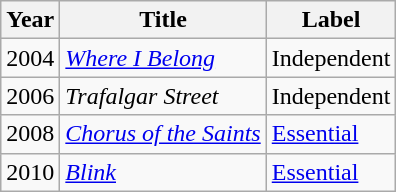<table class=wikitable>
<tr>
<th>Year</th>
<th>Title</th>
<th>Label</th>
</tr>
<tr>
<td>2004</td>
<td><em><a href='#'>Where I Belong</a></em></td>
<td>Independent</td>
</tr>
<tr>
<td>2006</td>
<td><em>Trafalgar Street</em></td>
<td>Independent</td>
</tr>
<tr>
<td>2008</td>
<td><em><a href='#'>Chorus of the Saints</a></em></td>
<td><a href='#'>Essential</a></td>
</tr>
<tr>
<td>2010</td>
<td><em><a href='#'>Blink</a></em></td>
<td><a href='#'>Essential</a></td>
</tr>
</table>
